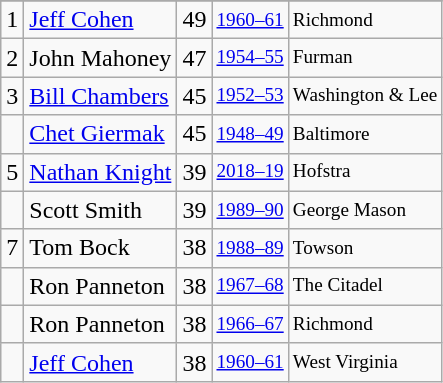<table class="wikitable">
<tr>
</tr>
<tr>
<td>1</td>
<td><a href='#'>Jeff Cohen</a></td>
<td>49</td>
<td style="font-size:80%;"><a href='#'>1960–61</a></td>
<td style="font-size:80%;">Richmond</td>
</tr>
<tr>
<td>2</td>
<td>John Mahoney</td>
<td>47</td>
<td style="font-size:80%;"><a href='#'>1954–55</a></td>
<td style="font-size:80%;">Furman</td>
</tr>
<tr>
<td>3</td>
<td><a href='#'>Bill Chambers</a></td>
<td>45</td>
<td style="font-size:80%;"><a href='#'>1952–53</a></td>
<td style="font-size:80%;">Washington & Lee</td>
</tr>
<tr>
<td></td>
<td><a href='#'>Chet Giermak</a></td>
<td>45</td>
<td style="font-size:80%;"><a href='#'>1948–49</a></td>
<td style="font-size:80%;">Baltimore</td>
</tr>
<tr>
<td>5</td>
<td><a href='#'>Nathan Knight</a></td>
<td>39</td>
<td style="font-size:80%;"><a href='#'>2018–19</a></td>
<td style="font-size:80%;">Hofstra</td>
</tr>
<tr>
<td></td>
<td>Scott Smith</td>
<td>39</td>
<td style="font-size:80%;"><a href='#'>1989–90</a></td>
<td style="font-size:80%;">George Mason</td>
</tr>
<tr>
<td>7</td>
<td>Tom Bock</td>
<td>38</td>
<td style="font-size:80%;"><a href='#'>1988–89</a></td>
<td style="font-size:80%;">Towson</td>
</tr>
<tr>
<td></td>
<td>Ron Panneton</td>
<td>38</td>
<td style="font-size:80%;"><a href='#'>1967–68</a></td>
<td style="font-size:80%;">The Citadel</td>
</tr>
<tr>
<td></td>
<td>Ron Panneton</td>
<td>38</td>
<td style="font-size:80%;"><a href='#'>1966–67</a></td>
<td style="font-size:80%;">Richmond</td>
</tr>
<tr>
<td></td>
<td><a href='#'>Jeff Cohen</a></td>
<td>38</td>
<td style="font-size:80%;"><a href='#'>1960–61</a></td>
<td style="font-size:80%;">West Virginia</td>
</tr>
</table>
